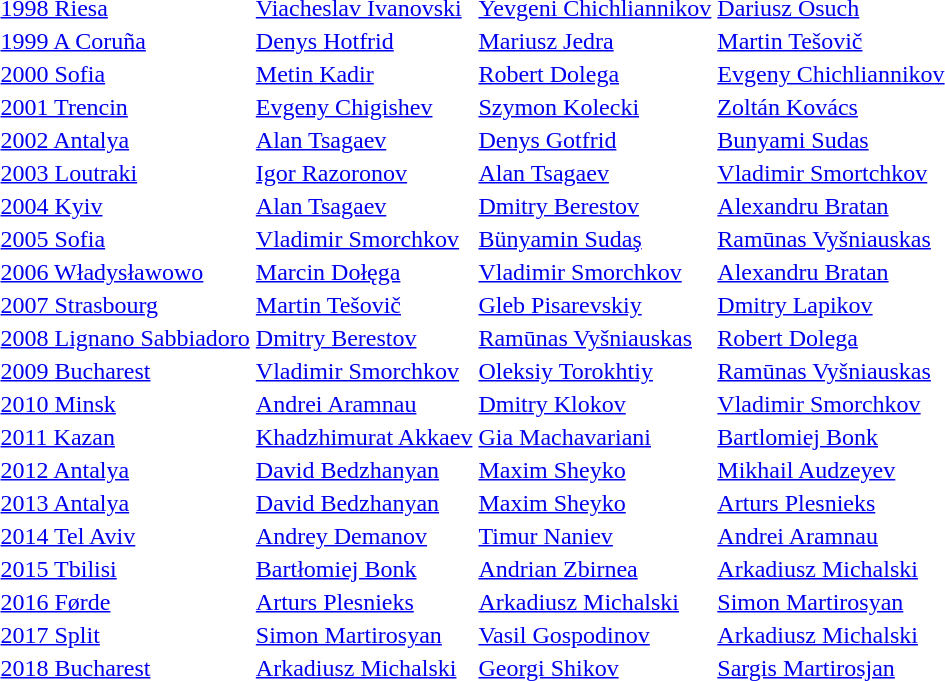<table>
<tr>
<td><a href='#'>1998 Riesa</a></td>
<td> <a href='#'>Viacheslav Ivanovski</a></td>
<td> <a href='#'>Yevgeni Chichliannikov</a></td>
<td> <a href='#'>Dariusz Osuch</a></td>
</tr>
<tr>
<td><a href='#'>1999 A Coruña</a></td>
<td> <a href='#'>Denys Hotfrid</a></td>
<td> <a href='#'>Mariusz Jedra</a></td>
<td> <a href='#'>Martin Tešovič</a></td>
</tr>
<tr>
<td><a href='#'>2000 Sofia</a></td>
<td> <a href='#'>Metin Kadir</a></td>
<td> <a href='#'>Robert Dolega</a></td>
<td> <a href='#'>Evgeny Chichliannikov</a></td>
</tr>
<tr>
<td><a href='#'>2001 Trencin</a></td>
<td> <a href='#'>Evgeny Chigishev</a></td>
<td> <a href='#'>Szymon Kolecki</a></td>
<td> <a href='#'>Zoltán Kovács</a></td>
</tr>
<tr>
<td><a href='#'>2002 Antalya</a></td>
<td> <a href='#'>Alan Tsagaev</a></td>
<td> <a href='#'>Denys Gotfrid</a></td>
<td> <a href='#'>Bunyami Sudas</a></td>
</tr>
<tr>
<td><a href='#'>2003 Loutraki</a></td>
<td> <a href='#'>Igor Razoronov</a></td>
<td> <a href='#'>Alan Tsagaev</a></td>
<td> <a href='#'>Vladimir Smortchkov</a></td>
</tr>
<tr>
<td><a href='#'>2004 Kyiv</a></td>
<td> <a href='#'>Alan Tsagaev</a></td>
<td> <a href='#'>Dmitry Berestov</a></td>
<td> <a href='#'>Alexandru Bratan</a></td>
</tr>
<tr>
<td><a href='#'>2005 Sofia</a></td>
<td> <a href='#'>Vladimir Smorchkov</a></td>
<td> <a href='#'>Bünyamin Sudaş</a></td>
<td> <a href='#'>Ramūnas Vyšniauskas</a></td>
</tr>
<tr>
<td><a href='#'>2006 Władysławowo</a></td>
<td> <a href='#'>Marcin Dołęga</a></td>
<td> <a href='#'>Vladimir Smorchkov</a></td>
<td> <a href='#'>Alexandru Bratan</a></td>
</tr>
<tr>
<td><a href='#'>2007 Strasbourg</a></td>
<td> <a href='#'>Martin Tešovič</a></td>
<td> <a href='#'>Gleb Pisarevskiy</a></td>
<td> <a href='#'>Dmitry Lapikov</a></td>
</tr>
<tr>
<td><a href='#'>2008 Lignano Sabbiadoro</a></td>
<td> <a href='#'>Dmitry Berestov</a></td>
<td> <a href='#'>Ramūnas Vyšniauskas</a></td>
<td> <a href='#'>Robert Dolega</a></td>
</tr>
<tr>
<td><a href='#'>2009 Bucharest</a></td>
<td> <a href='#'>Vladimir Smorchkov</a></td>
<td> <a href='#'>Oleksiy Torokhtiy</a></td>
<td> <a href='#'>Ramūnas Vyšniauskas</a></td>
</tr>
<tr>
<td><a href='#'>2010 Minsk</a></td>
<td> <a href='#'>Andrei Aramnau</a></td>
<td> <a href='#'>Dmitry Klokov</a></td>
<td> <a href='#'>Vladimir Smorchkov</a></td>
</tr>
<tr>
<td><a href='#'>2011 Kazan</a></td>
<td> <a href='#'>Khadzhimurat Akkaev</a></td>
<td> <a href='#'>Gia Machavariani</a></td>
<td> <a href='#'>Bartlomiej Bonk</a></td>
</tr>
<tr>
<td><a href='#'>2012 Antalya</a></td>
<td> <a href='#'>David Bedzhanyan </a></td>
<td> <a href='#'>Maxim Sheyko </a></td>
<td> <a href='#'>Mikhail Audzeyev </a></td>
</tr>
<tr>
<td><a href='#'>2013 Antalya</a></td>
<td> <a href='#'>David Bedzhanyan </a></td>
<td> <a href='#'>Maxim Sheyko </a></td>
<td> <a href='#'>Arturs Plesnieks</a></td>
</tr>
<tr>
<td><a href='#'>2014 Tel Aviv</a></td>
<td> <a href='#'>Andrey Demanov</a></td>
<td> <a href='#'>Timur Naniev</a></td>
<td> <a href='#'>Andrei Aramnau</a></td>
</tr>
<tr>
<td><a href='#'>2015 Tbilisi</a></td>
<td> <a href='#'>Bartłomiej Bonk</a></td>
<td> <a href='#'>Andrian Zbirnea</a></td>
<td> <a href='#'>Arkadiusz Michalski</a></td>
</tr>
<tr>
<td><a href='#'>2016 Førde</a></td>
<td> <a href='#'>Arturs Plesnieks</a></td>
<td> <a href='#'>Arkadiusz Michalski</a></td>
<td> <a href='#'>Simon Martirosyan</a></td>
</tr>
<tr>
<td><a href='#'>2017 Split</a></td>
<td> <a href='#'>Simon Martirosyan</a></td>
<td> <a href='#'>Vasil Gospodinov</a></td>
<td> <a href='#'>Arkadiusz Michalski</a></td>
</tr>
<tr>
<td><a href='#'>2018 Bucharest</a></td>
<td> <a href='#'>Arkadiusz Michalski</a></td>
<td> <a href='#'>Georgi Shikov</a></td>
<td> <a href='#'>Sargis Martirosjan</a></td>
</tr>
</table>
